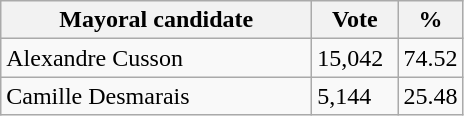<table class="wikitable">
<tr>
<th bgcolor="#DDDDFF" width="200px">Mayoral candidate</th>
<th bgcolor="#DDDDFF" width="50px">Vote</th>
<th bgcolor="#DDDDFF" width="30px">%</th>
</tr>
<tr>
<td>Alexandre Cusson</td>
<td>15,042</td>
<td>74.52</td>
</tr>
<tr>
<td>Camille Desmarais</td>
<td>5,144</td>
<td>25.48</td>
</tr>
</table>
